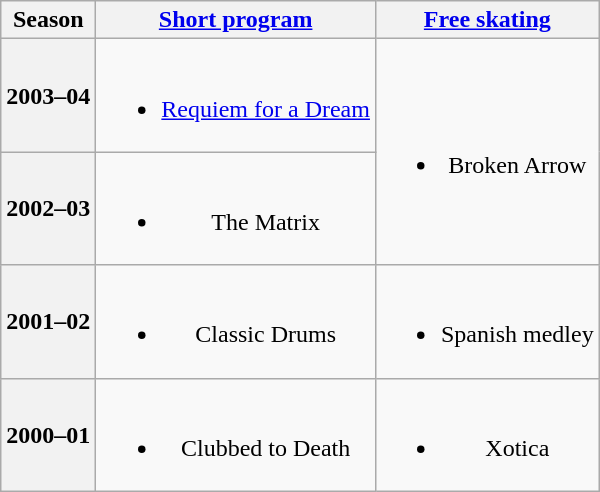<table class=wikitable style=text-align:center>
<tr>
<th>Season</th>
<th><a href='#'>Short program</a></th>
<th><a href='#'>Free skating</a></th>
</tr>
<tr>
<th>2003–04 <br> </th>
<td><br><ul><li><a href='#'>Requiem for a Dream</a> <br></li></ul></td>
<td rowspan=2><br><ul><li>Broken Arrow <br></li></ul></td>
</tr>
<tr>
<th>2002–03 <br> </th>
<td><br><ul><li>The Matrix <br></li></ul></td>
</tr>
<tr>
<th>2001–02 <br> </th>
<td><br><ul><li>Classic Drums <br></li></ul></td>
<td><br><ul><li>Spanish medley <br></li></ul></td>
</tr>
<tr>
<th>2000–01 <br> </th>
<td><br><ul><li>Clubbed to Death <br></li></ul></td>
<td><br><ul><li>Xotica <br></li></ul></td>
</tr>
</table>
